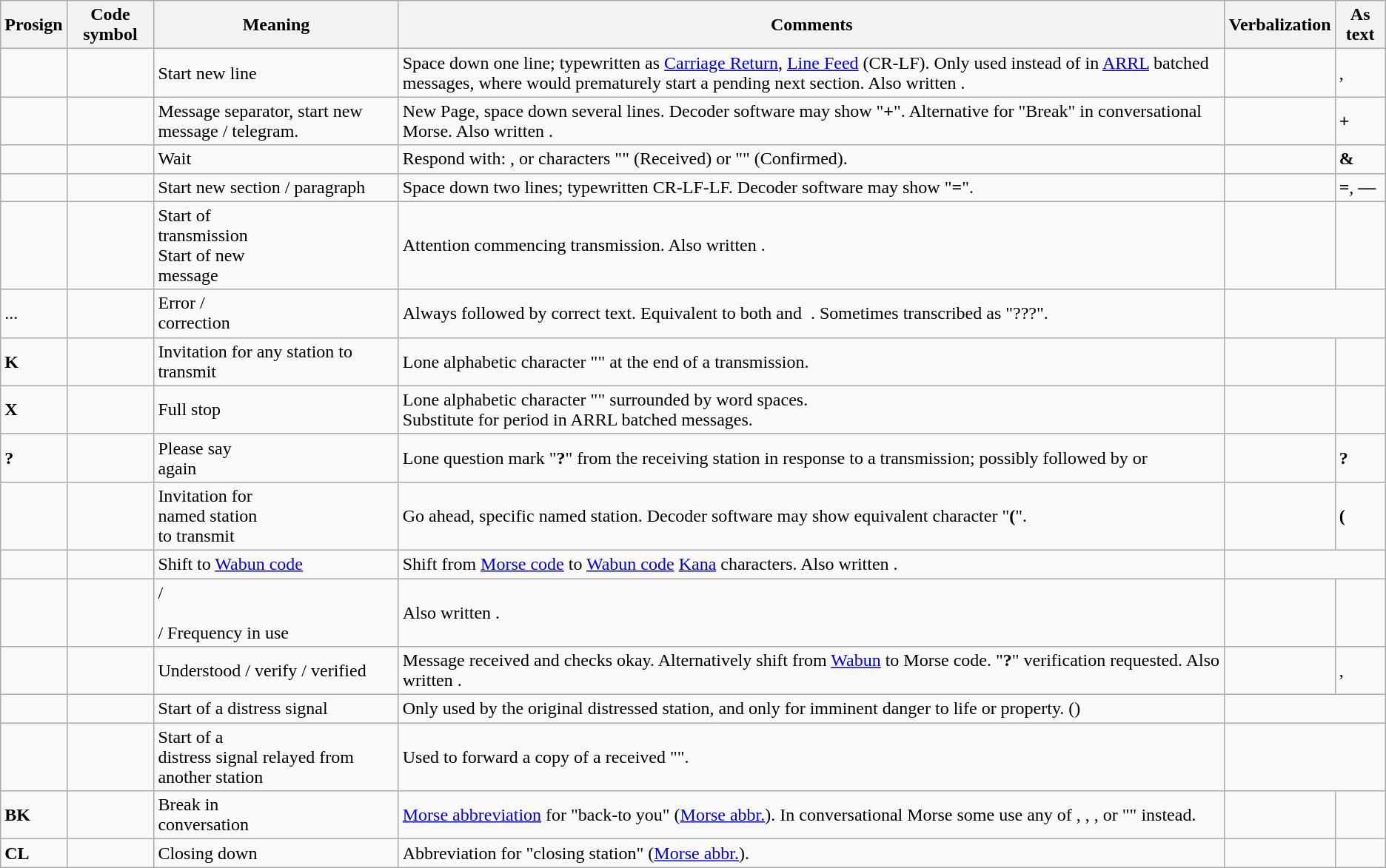<table class="wikitable">
<tr>
<th>Prosign</th>
<th>Code symbol</th>
<th>Meaning</th>
<th>Comments</th>
<th>Verbalization</th>
<th>As text</th>
</tr>
<tr>
<td><strong></strong></td>
<td></td>
<td>Start new line</td>
<td>Space down one line; typewritten as <a href='#'>Carriage Return</a>, <a href='#'>Line Feed</a> (CR-LF). Only used instead of <strong></strong> in <a href='#'>ARRL</a> batched messages, where <strong></strong> would prematurely start a pending next section. Also written .</td>
<td></td>
<td><strong></strong>, <strong></strong></td>
</tr>
<tr>
<td><strong></strong></td>
<td></td>
<td>Message separator, start new message / telegram.</td>
<td>New Page, space down several lines. Decoder software may show "<strong>+</strong>". Alternative for "Break" in conversational Morse. Also written .</td>
<td></td>
<td><strong>+</strong></td>
</tr>
<tr>
<td><strong></strong></td>
<td></td>
<td>Wait</td>
<td>Respond with: , or characters "<strong></strong>" (Received) or "<strong></strong>" (Confirmed).</td>
<td></td>
<td><strong>&</strong></td>
</tr>
<tr>
<td><strong></strong></td>
<td></td>
<td>Start new section / paragraph</td>
<td>Space down two lines; typewritten CR-LF-LF. Decoder software may show "<strong>=</strong>".</td>
<td></td>
<td><strong>=</strong>, <strong>––</strong> </td>
</tr>
<tr>
<td><strong></strong></td>
<td></td>
<td>Start of<br>transmission<br>Start of new<br>message</td>
<td>Attention commencing transmission. Also written .</td>
<td></td>
<td></td>
</tr>
<tr>
<td><strong></strong> ...</td>
<td></td>
<td>Error /<br>correction</td>
<td>Always followed by correct text. Equivalent to both  and  . Sometimes transcribed as "???".</td>
<td colspan=2></td>
</tr>
<tr>
<td><strong>K</strong></td>
<td></td>
<td>Invitation for any station to transmit</td>
<td>Lone alphabetic character "<strong></strong>" at the end of a transmission.</td>
<td></td>
<td><strong></strong></td>
</tr>
<tr>
<td><strong>X</strong></td>
<td></td>
<td>Full stop</td>
<td>Lone alphabetic character "<strong></strong>" surrounded by word spaces.<br>Substitute for period  in ARRL batched messages.</td>
<td></td>
<td><strong></strong></td>
</tr>
<tr>
<td><strong>?</strong></td>
<td></td>
<td>Please say<br>again</td>
<td>Lone question mark "<strong>?</strong>" from the receiving station in response to a transmission; possibly followed by  or </td>
<td></td>
<td><strong>?</strong></td>
</tr>
<tr>
<td><strong></strong></td>
<td></td>
<td>Invitation for<br>named station<br>to transmit</td>
<td>Go ahead, specific named station. Decoder software may show equivalent character "<strong>(</strong>".</td>
<td></td>
<td><strong>(</strong> </td>
</tr>
<tr>
<td><strong></strong></td>
<td></td>
<td>Shift to <a href='#'>Wabun code</a></td>
<td>Shift from <a href='#'>Morse code</a> to <a href='#'>Wabun code</a> <a href='#'>Kana</a> characters. Also written .</td>
<td colspan=2></td>
</tr>
<tr>
<td><strong></strong></td>
<td></td>
<td> /<br><br>/ Frequency  in use</td>
<td>Also written .</td>
<td></td>
<td></td>
</tr>
<tr>
<td><strong></strong></td>
<td></td>
<td>Understood / verify / verified</td>
<td>Message received and checks okay. Alternatively shift from <a href='#'>Wabun</a> to Morse code. "<strong>?</strong>" verification requested. Also written .</td>
<td></td>
<td><strong></strong>, <strong></strong></td>
</tr>
<tr>
<td><strong></strong></td>
<td></td>
<td>Start of a distress signal</td>
<td>Only used by the original distressed station, and only for imminent danger to life or property. ()</td>
<td colspan=2></td>
</tr>
<tr>
<td><strong></strong></td>
<td></td>
<td>Start of a<br>distress signal relayed from another station</td>
<td>Used to forward a copy of a received "".</td>
<td colspan=2></td>
</tr>
<tr>
<td><strong>BK</strong></td>
<td></td>
<td>Break in<br>conversation</td>
<td><a href='#'>Morse abbreviation</a> for "back-to you" (<a href='#'>Morse abbr.</a>). In conversational Morse some use any of , , , or "<strong></strong>" instead.</td>
<td></td>
<td><strong></strong></td>
</tr>
<tr>
<td><strong>CL</strong></td>
<td></td>
<td>Closing down</td>
<td>Abbreviation for "closing station" (<a href='#'>Morse abbr.</a>).</td>
<td></td>
<td><strong></strong></td>
</tr>
</table>
